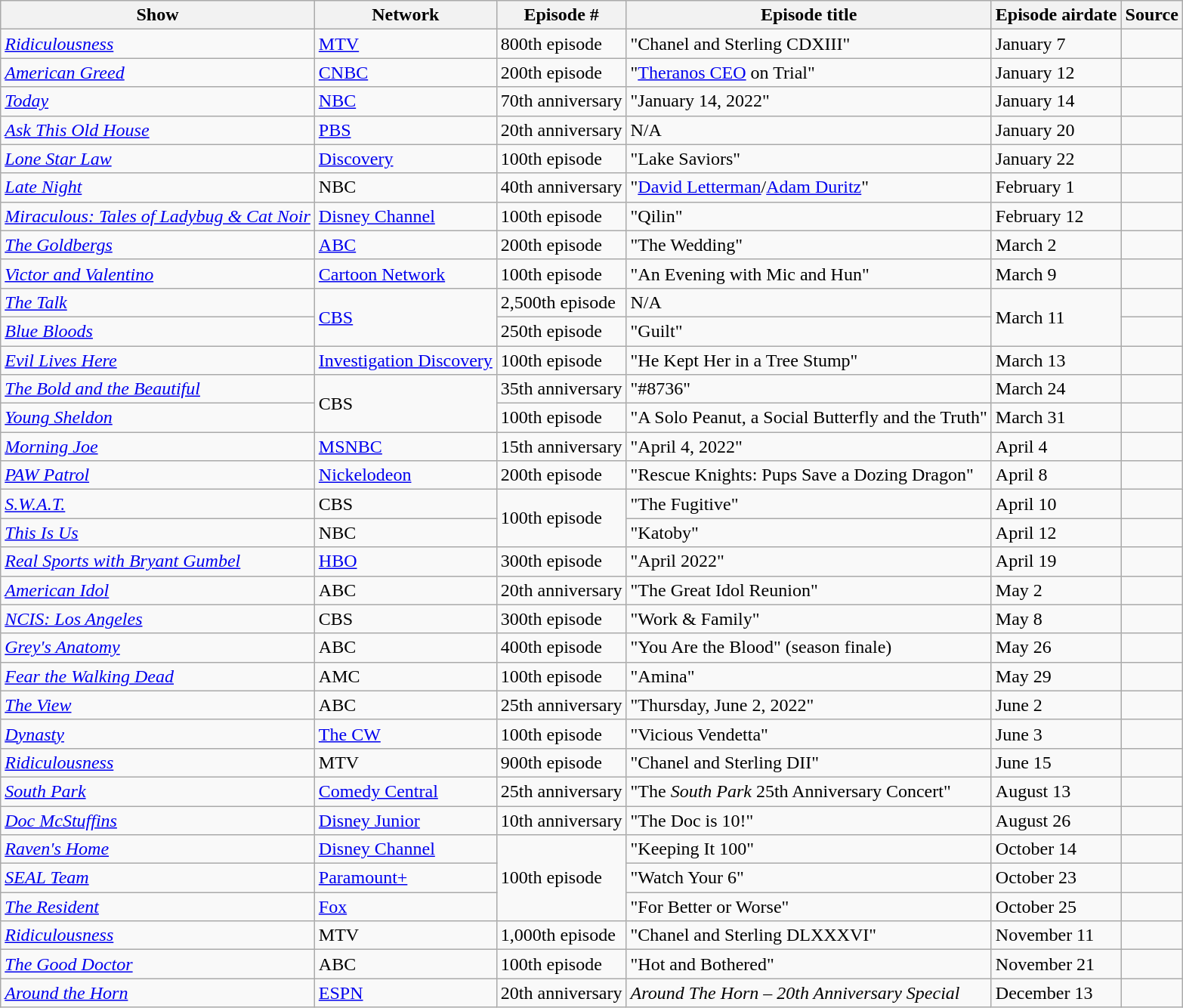<table class="wikitable sortable">
<tr>
<th>Show</th>
<th>Network</th>
<th>Episode #</th>
<th>Episode title </th>
<th>Episode airdate </th>
<th>Source </th>
</tr>
<tr>
<td><em><a href='#'>Ridiculousness</a></em></td>
<td><a href='#'>MTV</a></td>
<td>800th episode</td>
<td>"Chanel and Sterling CDXIII"</td>
<td>January 7</td>
<td></td>
</tr>
<tr>
<td><em><a href='#'>American Greed</a></em></td>
<td><a href='#'>CNBC</a></td>
<td>200th episode</td>
<td>"<a href='#'>Theranos CEO</a> on Trial"</td>
<td>January 12</td>
<td></td>
</tr>
<tr>
<td><em><a href='#'>Today</a></em></td>
<td><a href='#'>NBC</a></td>
<td>70th anniversary</td>
<td>"January 14, 2022"</td>
<td>January 14</td>
<td></td>
</tr>
<tr>
<td><em><a href='#'>Ask This Old House</a></em></td>
<td><a href='#'>PBS</a></td>
<td>20th anniversary</td>
<td>N/A</td>
<td>January 20</td>
<td></td>
</tr>
<tr>
<td><em><a href='#'>Lone Star Law</a></em></td>
<td><a href='#'>Discovery</a></td>
<td>100th episode</td>
<td>"Lake Saviors"</td>
<td>January 22</td>
<td></td>
</tr>
<tr>
<td><em><a href='#'>Late Night</a></em></td>
<td>NBC</td>
<td>40th anniversary</td>
<td>"<a href='#'>David Letterman</a>/<a href='#'>Adam Duritz</a>"</td>
<td>February 1</td>
<td></td>
</tr>
<tr>
<td><em><a href='#'>Miraculous: Tales of Ladybug & Cat Noir</a></em></td>
<td><a href='#'>Disney Channel</a></td>
<td>100th episode</td>
<td>"Qilin"</td>
<td>February 12</td>
<td></td>
</tr>
<tr>
<td><em><a href='#'>The Goldbergs</a></em></td>
<td><a href='#'>ABC</a></td>
<td>200th episode</td>
<td>"The Wedding"</td>
<td>March 2</td>
<td></td>
</tr>
<tr>
<td><em><a href='#'>Victor and Valentino</a></em></td>
<td><a href='#'>Cartoon Network</a></td>
<td>100th episode</td>
<td>"An Evening with Mic and Hun"</td>
<td>March 9</td>
<td></td>
</tr>
<tr>
<td><em><a href='#'>The Talk</a></em></td>
<td rowspan=2><a href='#'>CBS</a></td>
<td>2,500th episode</td>
<td>N/A</td>
<td rowspan=2>March 11</td>
<td></td>
</tr>
<tr>
<td><em><a href='#'>Blue Bloods</a></em></td>
<td>250th episode</td>
<td>"Guilt"</td>
<td></td>
</tr>
<tr>
<td><em><a href='#'>Evil Lives Here</a></em></td>
<td><a href='#'>Investigation Discovery</a></td>
<td>100th episode</td>
<td>"He Kept Her in a Tree Stump"</td>
<td>March 13</td>
<td></td>
</tr>
<tr>
<td><em><a href='#'>The Bold and the Beautiful</a></em></td>
<td rowspan=2>CBS</td>
<td>35th anniversary</td>
<td>"#8736"</td>
<td>March 24</td>
<td></td>
</tr>
<tr>
<td><em><a href='#'>Young Sheldon</a></em></td>
<td>100th episode</td>
<td>"A Solo Peanut, a Social Butterfly and the Truth"</td>
<td>March 31</td>
<td></td>
</tr>
<tr>
<td><em><a href='#'>Morning Joe</a></em></td>
<td><a href='#'>MSNBC</a></td>
<td>15th anniversary</td>
<td>"April 4, 2022"</td>
<td>April 4</td>
<td></td>
</tr>
<tr>
<td><em><a href='#'>PAW Patrol</a></em></td>
<td><a href='#'>Nickelodeon</a></td>
<td>200th episode</td>
<td>"Rescue Knights: Pups Save a Dozing Dragon"</td>
<td>April 8</td>
</tr>
<tr>
<td><em><a href='#'>S.W.A.T.</a></em></td>
<td>CBS</td>
<td rowspan=2>100th episode</td>
<td>"The Fugitive"</td>
<td>April 10</td>
<td></td>
</tr>
<tr>
<td><em><a href='#'>This Is Us</a></em></td>
<td>NBC</td>
<td>"Katoby"</td>
<td>April 12</td>
<td></td>
</tr>
<tr>
<td><em><a href='#'>Real Sports with Bryant Gumbel</a></em></td>
<td><a href='#'>HBO</a></td>
<td>300th episode</td>
<td>"April 2022"</td>
<td>April 19</td>
<td></td>
</tr>
<tr>
<td><em><a href='#'>American Idol</a></em></td>
<td>ABC</td>
<td>20th anniversary</td>
<td>"The Great Idol Reunion"</td>
<td>May 2</td>
<td></td>
</tr>
<tr>
<td><em><a href='#'>NCIS: Los Angeles</a></em></td>
<td>CBS</td>
<td>300th episode</td>
<td>"Work & Family"</td>
<td>May 8</td>
<td></td>
</tr>
<tr>
<td><em><a href='#'>Grey's Anatomy</a></em></td>
<td>ABC</td>
<td>400th episode</td>
<td>"You Are the Blood" (season finale)</td>
<td>May 26</td>
<td></td>
</tr>
<tr>
<td><em><a href='#'>Fear the Walking Dead</a></em></td>
<td>AMC</td>
<td>100th episode</td>
<td>"Amina"</td>
<td>May 29</td>
<td></td>
</tr>
<tr>
<td><em><a href='#'>The View</a></em></td>
<td>ABC</td>
<td>25th anniversary</td>
<td>"Thursday, June 2, 2022"</td>
<td>June 2</td>
<td></td>
</tr>
<tr>
<td><em><a href='#'>Dynasty</a></em></td>
<td><a href='#'>The CW</a></td>
<td>100th episode</td>
<td>"Vicious Vendetta"</td>
<td>June 3</td>
<td></td>
</tr>
<tr>
<td><em><a href='#'>Ridiculousness</a></em></td>
<td>MTV</td>
<td>900th episode</td>
<td>"Chanel and Sterling DII"</td>
<td>June 15</td>
<td></td>
</tr>
<tr>
<td><em><a href='#'>South Park</a></em></td>
<td><a href='#'>Comedy Central</a></td>
<td>25th anniversary</td>
<td>"The <em>South Park</em> 25th Anniversary Concert"</td>
<td>August 13</td>
<td></td>
</tr>
<tr>
<td><em><a href='#'>Doc McStuffins</a></em></td>
<td><a href='#'>Disney Junior</a></td>
<td>10th anniversary</td>
<td>"The Doc is 10!"</td>
<td>August 26</td>
<td></td>
</tr>
<tr>
<td><em><a href='#'>Raven's Home</a></em></td>
<td><a href='#'>Disney Channel</a></td>
<td rowspan=3>100th episode</td>
<td>"Keeping It 100"</td>
<td>October 14</td>
<td></td>
</tr>
<tr>
<td><em><a href='#'>SEAL Team</a></em></td>
<td><a href='#'>Paramount+</a></td>
<td>"Watch Your 6"</td>
<td>October 23</td>
<td></td>
</tr>
<tr>
<td><em><a href='#'>The Resident</a></em></td>
<td><a href='#'>Fox</a></td>
<td>"For Better or Worse"</td>
<td>October 25</td>
<td></td>
</tr>
<tr>
<td><em><a href='#'>Ridiculousness</a></em></td>
<td>MTV</td>
<td>1,000th episode</td>
<td>"Chanel and Sterling DLXXXVI"</td>
<td>November 11</td>
<td></td>
</tr>
<tr>
<td><em><a href='#'>The Good Doctor</a></em></td>
<td>ABC</td>
<td>100th episode</td>
<td>"Hot and Bothered"</td>
<td>November 21</td>
<td></td>
</tr>
<tr>
<td><em><a href='#'>Around the Horn</a></em></td>
<td><a href='#'>ESPN</a></td>
<td>20th anniversary</td>
<td><em>Around The Horn – 20th Anniversary Special</em></td>
<td>December 13</td>
<td></td>
</tr>
</table>
